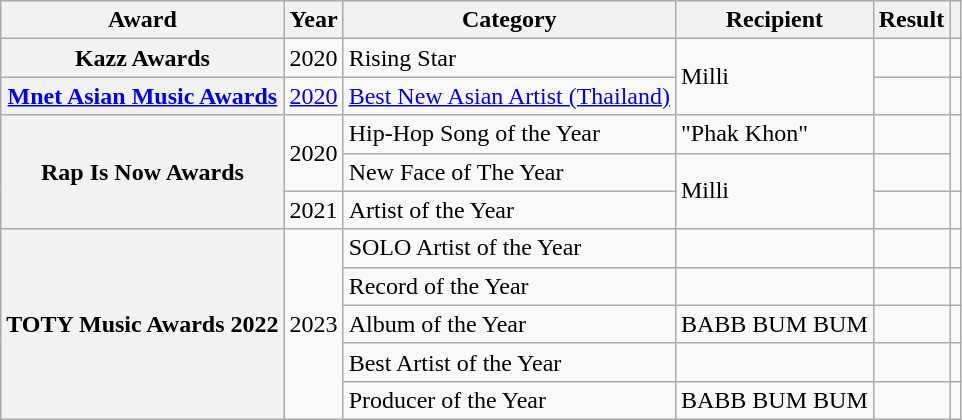<table class="wikitable sortable plainrowheaders">
<tr>
<th>Award</th>
<th>Year</th>
<th>Category</th>
<th>Recipient</th>
<th>Result</th>
<th class=unsortable></th>
</tr>
<tr>
<th scope="row">Kazz Awards</th>
<td>2020</td>
<td>Rising Star</td>
<td rowspan="2">Milli</td>
<td></td>
<td></td>
</tr>
<tr>
<th scope="row"><a href='#'>Mnet Asian Music Awards</a></th>
<td><a href='#'>2020</a></td>
<td><a href='#'>Best New Asian Artist (Thailand)</a></td>
<td></td>
<td></td>
</tr>
<tr>
<th scope="row" rowspan="3">Rap Is Now Awards</th>
<td rowspan="2">2020</td>
<td>Hip-Hop Song of the Year</td>
<td>"Phak Khon"</td>
<td></td>
<td rowspan="2"></td>
</tr>
<tr>
<td>New Face of The Year</td>
<td rowspan="2">Milli</td>
<td></td>
</tr>
<tr>
<td>2021</td>
<td>Artist of the Year</td>
<td></td>
<td></td>
</tr>
<tr>
<th rowspan="5">TOTY Music Awards 2022</th>
<td rowspan="5">2023</td>
<td>SOLO Artist of the Year</td>
<td></td>
<td></td>
<td></td>
</tr>
<tr>
<td>Record of the Year</td>
<td></td>
<td></td>
<td></td>
</tr>
<tr>
<td>Album of the Year</td>
<td>BABB BUM BUM</td>
<td></td>
<td></td>
</tr>
<tr>
<td>Best Artist of the Year</td>
<td></td>
<td></td>
<td></td>
</tr>
<tr>
<td>Producer of the Year</td>
<td>BABB BUM BUM</td>
<td></td>
<td></td>
</tr>
</table>
